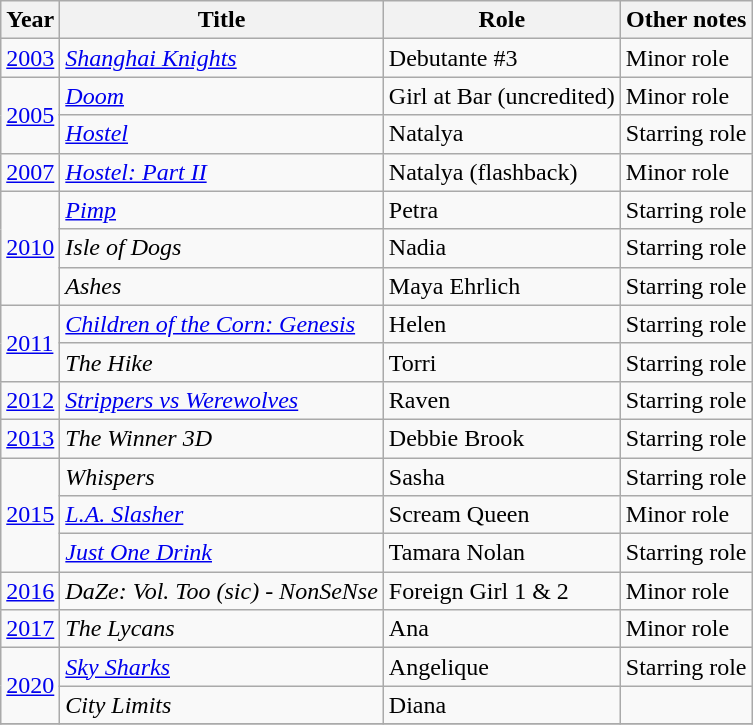<table class="wikitable">
<tr>
<th>Year</th>
<th>Title</th>
<th>Role</th>
<th>Other notes</th>
</tr>
<tr>
<td><a href='#'>2003</a></td>
<td><em><a href='#'>Shanghai Knights</a></em></td>
<td>Debutante #3</td>
<td>Minor role</td>
</tr>
<tr>
<td rowspan="2"><a href='#'>2005</a></td>
<td><em><a href='#'>Doom</a></em></td>
<td>Girl at Bar (uncredited)</td>
<td>Minor role</td>
</tr>
<tr>
<td><em><a href='#'>Hostel</a></em></td>
<td>Natalya</td>
<td>Starring role</td>
</tr>
<tr>
<td><a href='#'>2007</a></td>
<td><em><a href='#'>Hostel: Part II</a></em></td>
<td>Natalya (flashback)</td>
<td>Minor role</td>
</tr>
<tr>
<td rowspan="3"><a href='#'>2010</a></td>
<td><em><a href='#'>Pimp</a></em></td>
<td>Petra</td>
<td>Starring role</td>
</tr>
<tr>
<td><em>Isle of Dogs</em></td>
<td>Nadia</td>
<td>Starring role</td>
</tr>
<tr>
<td><em>Ashes</em></td>
<td>Maya Ehrlich</td>
<td>Starring role</td>
</tr>
<tr>
<td rowspan="2"><a href='#'>2011</a></td>
<td><em><a href='#'>Children of the Corn: Genesis</a></em></td>
<td>Helen</td>
<td>Starring role</td>
</tr>
<tr>
<td><em>The Hike</em></td>
<td>Torri</td>
<td>Starring role</td>
</tr>
<tr>
<td><a href='#'>2012</a></td>
<td><em><a href='#'>Strippers vs Werewolves</a></em></td>
<td>Raven</td>
<td>Starring role</td>
</tr>
<tr>
<td><a href='#'>2013</a></td>
<td><em>The Winner 3D </em></td>
<td>Debbie Brook</td>
<td>Starring role</td>
</tr>
<tr>
<td rowspan="3"><a href='#'>2015</a></td>
<td><em>Whispers</em></td>
<td>Sasha</td>
<td>Starring role</td>
</tr>
<tr>
<td><em><a href='#'>L.A. Slasher</a></em></td>
<td>Scream Queen</td>
<td>Minor role</td>
</tr>
<tr>
<td><em><a href='#'>Just One Drink</a></em></td>
<td>Tamara Nolan</td>
<td>Starring role</td>
</tr>
<tr>
<td><a href='#'>2016</a></td>
<td><em>DaZe: Vol. Too (sic) - NonSeNse</em></td>
<td>Foreign Girl 1 & 2</td>
<td>Minor role</td>
</tr>
<tr>
<td><a href='#'>2017</a></td>
<td><em>The Lycans</em></td>
<td>Ana</td>
<td>Minor role</td>
</tr>
<tr>
<td rowspan="2"><a href='#'>2020</a></td>
<td><em><a href='#'>Sky Sharks</a></em></td>
<td>Angelique</td>
<td>Starring role</td>
</tr>
<tr>
<td><em>City Limits</em></td>
<td>Diana</td>
<td></td>
</tr>
<tr>
</tr>
</table>
